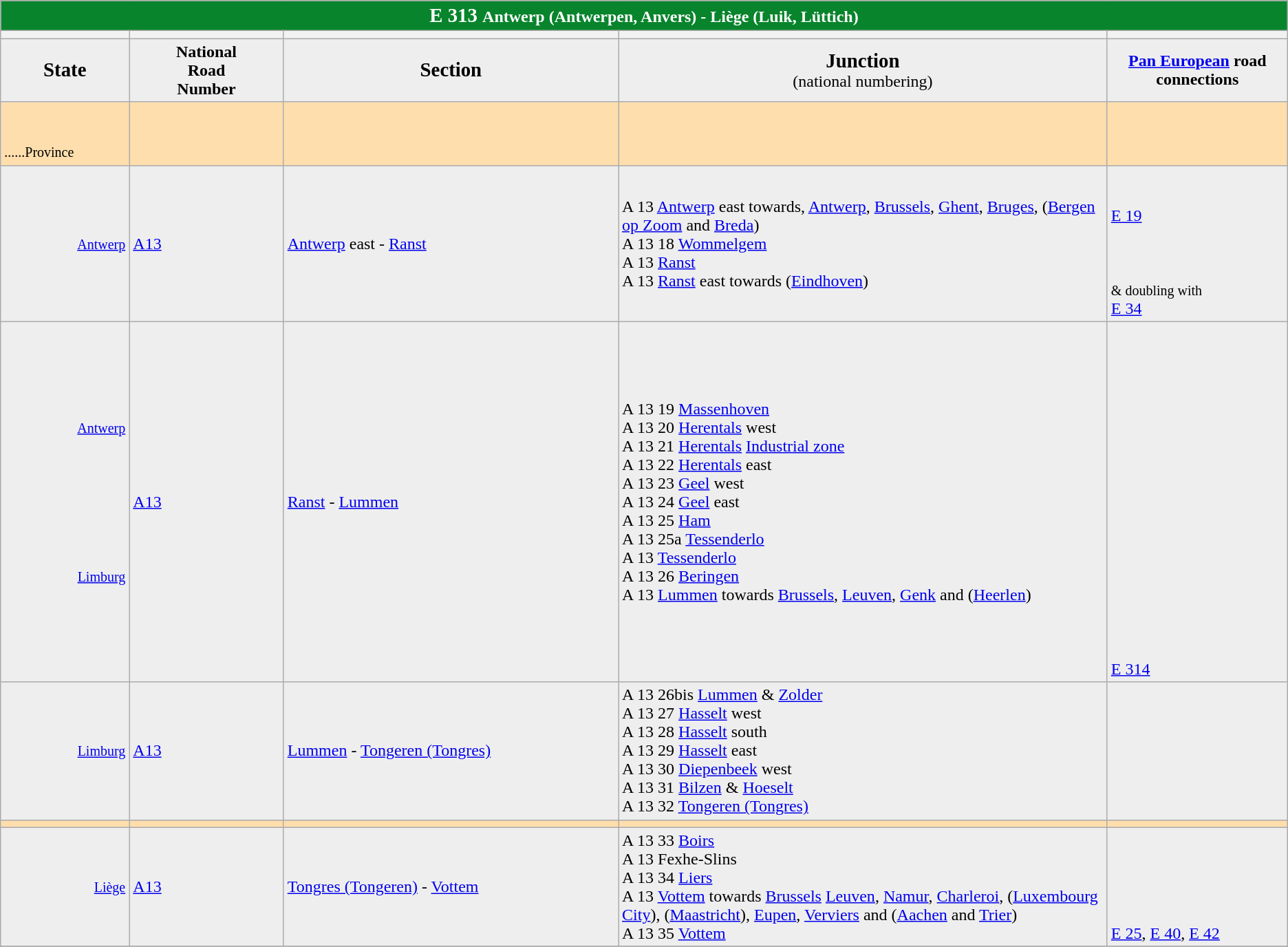<table class="wikitable">
<tr align="center" bgcolor="08842C" style="color: white;font-size:100%;">
<td colspan="6"><strong><big>E 313 </big>      Antwerp (Antwerpen, Anvers) - Liège (Luik, Lüttich)</strong></td>
</tr>
<tr bgcolor="#FFDEAD">
<th width="10%"></th>
<th width="12%"></th>
<th width="26%"></th>
<th width="38%"></th>
<th width="14%"></th>
</tr>
<tr bgcolor="#EEEEEE">
<td align="center"><big><strong>State</strong></big></td>
<td align="center"><strong>National <br>Road<br> Number</strong></td>
<td align="center"><big><strong>Section</strong></big></td>
<td align="center"><big><strong>Junction</strong></big> <br>(national numbering)</td>
<td align="center"><strong> <a href='#'>Pan European</a> road connections</strong></td>
</tr>
<tr bgcolor="#FFDEAD">
<td>  <br><br><small>......Province</small><br></td>
<td></td>
<td></td>
<td></td>
<td></td>
</tr>
<tr bgcolor="#EEEEEE">
<td align="right"><small><a href='#'>Antwerp</a></small></td>
<td> <a href='#'>A13</a></td>
<td><a href='#'>Antwerp</a> east - <a href='#'>Ranst</a></td>
<td>A 13       <a href='#'>Antwerp</a> east towards, <a href='#'>Antwerp</a>, <a href='#'>Brussels</a>, <a href='#'>Ghent</a>, <a href='#'>Bruges</a>,  (<a href='#'>Bergen op Zoom</a> and <a href='#'>Breda</a>)<br>A 13   18 <a href='#'>Wommelgem</a><br>A 13    <a href='#'>Ranst</a><br>A 13      <a href='#'>Ranst</a> east towards  (<a href='#'>Eindhoven</a>)</td>
<td><br><br><a href='#'>E 19</a> <br><br><br><br><small>& doubling with </small><br><a href='#'>E 34</a></td>
</tr>
<tr bgcolor="#EEEEEE">
<td align="right"><small><a href='#'>Antwerp</a><br><br><br><br><br><br><br><br><a href='#'>Limburg</a></small></td>
<td> <a href='#'>A13</a></td>
<td><a href='#'>Ranst</a> - <a href='#'>Lummen</a></td>
<td>A 13   19 <a href='#'>Massenhoven</a><br>A 13   20 <a href='#'>Herentals</a> west<br>A 13   21 <a href='#'>Herentals</a> <a href='#'>Industrial zone</a><br>A 13   22 <a href='#'>Herentals</a> east<br>A 13   23 <a href='#'>Geel</a> west<br>A 13   24 <a href='#'>Geel</a> east<br>A 13   25 <a href='#'>Ham</a><br>A 13   25a <a href='#'>Tessenderlo</a><br>A 13    <a href='#'>Tessenderlo</a><br>A 13   26 <a href='#'>Beringen</a><br>A 13      <a href='#'>Lummen</a> towards <a href='#'>Brussels</a>, <a href='#'>Leuven</a>, <a href='#'>Genk</a> and  (<a href='#'>Heerlen</a>)</td>
<td><br><br><br><br><br><br><br><br><br><br><br><br><br><br><br><br><br><br><a href='#'>E 314</a></td>
</tr>
<tr bgcolor="#EEEEEE">
<td align="right"><small><a href='#'>Limburg</a></small></td>
<td> <a href='#'>A13</a></td>
<td><a href='#'>Lummen</a> - <a href='#'>Tongeren (Tongres)</a></td>
<td>A 13   26bis <a href='#'>Lummen</a> & <a href='#'>Zolder</a><br>A 13   27 <a href='#'>Hasselt</a> west<br>A 13   28 <a href='#'>Hasselt</a> south<br>A 13   29 <a href='#'>Hasselt</a> east<br>A 13   30 <a href='#'>Diepenbeek</a> west<br>A 13   31 <a href='#'>Bilzen</a> & <a href='#'>Hoeselt</a> <br>A 13   32 <a href='#'>Tongeren (Tongres)</a></td>
<td></td>
</tr>
<tr bgcolor="#FFDEAD">
<td>  </td>
<td></td>
<td></td>
<td></td>
<td></td>
</tr>
<tr bgcolor="#EEEEEE">
<td align="right"><small><a href='#'>Liège</a></small></td>
<td> <a href='#'>A13</a></td>
<td><a href='#'>Tongres (Tongeren)</a> - <a href='#'>Vottem</a></td>
<td>A 13   33 <a href='#'>Boirs</a><br>A 13  Fexhe-Slins    <br>A 13   34 <a href='#'>Liers</a><br>A 13   <a href='#'>Vottem</a> towards <a href='#'>Brussels</a> <a href='#'>Leuven</a>, <a href='#'>Namur</a>, <a href='#'>Charleroi</a>,  (<a href='#'>Luxembourg City</a>),  (<a href='#'>Maastricht</a>), <a href='#'>Eupen</a>, <a href='#'>Verviers</a> and  (<a href='#'>Aachen</a> and <a href='#'>Trier</a>)<br>A 13   35 <a href='#'>Vottem</a></td>
<td><br><br><br><br><br><a href='#'>E 25</a>, <a href='#'>E 40</a>, <a href='#'>E 42</a></td>
</tr>
<tr bgcolor="#FFDEAD">
</tr>
<tr>
</tr>
</table>
